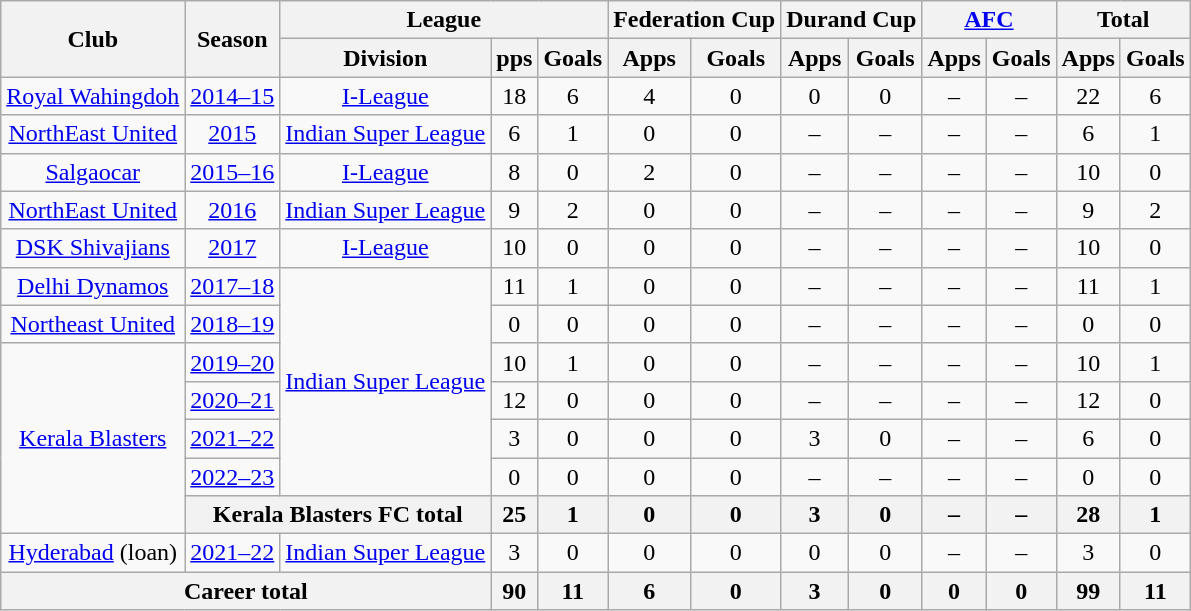<table class="wikitable" style="font-size:100%; text-align:center;">
<tr>
<th rowspan="2">Club</th>
<th rowspan="2">Season</th>
<th colspan="3">League</th>
<th colspan="2">Federation Cup</th>
<th colspan="2">Durand Cup</th>
<th colspan="2"><a href='#'>AFC</a></th>
<th colspan="2">Total</th>
</tr>
<tr>
<th>Division</th>
<th>pps</th>
<th>Goals</th>
<th>Apps</th>
<th>Goals</th>
<th>Apps</th>
<th>Goals</th>
<th>Apps</th>
<th>Goals</th>
<th>Apps</th>
<th>Goals</th>
</tr>
<tr>
<td rowspan="1"><a href='#'>Royal Wahingdoh</a></td>
<td><a href='#'>2014–15</a></td>
<td><a href='#'>I-League</a></td>
<td>18</td>
<td>6</td>
<td>4</td>
<td>0</td>
<td>0</td>
<td>0</td>
<td>–</td>
<td>–</td>
<td>22</td>
<td>6</td>
</tr>
<tr>
<td><a href='#'>NorthEast United</a></td>
<td><a href='#'>2015</a></td>
<td><a href='#'>Indian Super League</a></td>
<td>6</td>
<td>1</td>
<td>0</td>
<td>0</td>
<td>–</td>
<td>–</td>
<td>–</td>
<td>–</td>
<td>6</td>
<td>1</td>
</tr>
<tr>
<td rowspan="1"><a href='#'>Salgaocar</a></td>
<td><a href='#'>2015–16</a></td>
<td><a href='#'>I-League</a></td>
<td>8</td>
<td>0</td>
<td>2</td>
<td>0</td>
<td>–</td>
<td>–</td>
<td>–</td>
<td>–</td>
<td>10</td>
<td>0</td>
</tr>
<tr>
<td><a href='#'>NorthEast United</a></td>
<td><a href='#'>2016</a></td>
<td><a href='#'>Indian Super League</a></td>
<td>9</td>
<td>2</td>
<td>0</td>
<td>0</td>
<td>–</td>
<td>–</td>
<td>–</td>
<td>–</td>
<td>9</td>
<td>2</td>
</tr>
<tr>
<td><a href='#'>DSK Shivajians</a></td>
<td><a href='#'>2017</a></td>
<td><a href='#'>I-League</a></td>
<td>10</td>
<td>0</td>
<td>0</td>
<td>0</td>
<td>–</td>
<td>–</td>
<td>–</td>
<td>–</td>
<td>10</td>
<td>0</td>
</tr>
<tr>
<td><a href='#'>Delhi Dynamos</a></td>
<td><a href='#'>2017–18</a></td>
<td rowspan="6"><a href='#'>Indian Super League</a></td>
<td>11</td>
<td>1</td>
<td>0</td>
<td>0</td>
<td>–</td>
<td>–</td>
<td>–</td>
<td>–</td>
<td>11</td>
<td>1</td>
</tr>
<tr>
<td><a href='#'>Northeast United</a></td>
<td><a href='#'>2018–19</a></td>
<td>0</td>
<td>0</td>
<td>0</td>
<td>0</td>
<td>–</td>
<td>–</td>
<td>–</td>
<td>–</td>
<td>0</td>
<td>0</td>
</tr>
<tr>
<td rowspan="5"><a href='#'>Kerala Blasters</a></td>
<td><a href='#'>2019–20</a></td>
<td>10</td>
<td>1</td>
<td>0</td>
<td>0</td>
<td>–</td>
<td>–</td>
<td>–</td>
<td>–</td>
<td>10</td>
<td>1</td>
</tr>
<tr>
<td><a href='#'>2020–21</a></td>
<td>12</td>
<td>0</td>
<td>0</td>
<td>0</td>
<td>–</td>
<td>–</td>
<td>–</td>
<td>–</td>
<td>12</td>
<td>0</td>
</tr>
<tr>
<td><a href='#'>2021–22</a></td>
<td>3</td>
<td>0</td>
<td>0</td>
<td>0</td>
<td>3</td>
<td>0</td>
<td>–</td>
<td>–</td>
<td>6</td>
<td>0</td>
</tr>
<tr>
<td><a href='#'>2022–23</a></td>
<td>0</td>
<td>0</td>
<td>0</td>
<td>0</td>
<td>–</td>
<td>–</td>
<td>–</td>
<td>–</td>
<td>0</td>
<td>0</td>
</tr>
<tr>
<th colspan="2">Kerala Blasters FC total</th>
<th>25</th>
<th>1</th>
<th>0</th>
<th>0</th>
<th>3</th>
<th>0</th>
<th>–</th>
<th>–</th>
<th>28</th>
<th>1</th>
</tr>
<tr>
<td><a href='#'>Hyderabad</a> (loan)</td>
<td><a href='#'>2021–22</a></td>
<td><a href='#'>Indian Super League</a></td>
<td>3</td>
<td>0</td>
<td>0</td>
<td>0</td>
<td>0</td>
<td>0</td>
<td>–</td>
<td>–</td>
<td>3</td>
<td>0</td>
</tr>
<tr>
<th colspan="3">Career total</th>
<th>90</th>
<th>11</th>
<th>6</th>
<th>0</th>
<th>3</th>
<th>0</th>
<th>0</th>
<th>0</th>
<th>99</th>
<th>11</th>
</tr>
</table>
